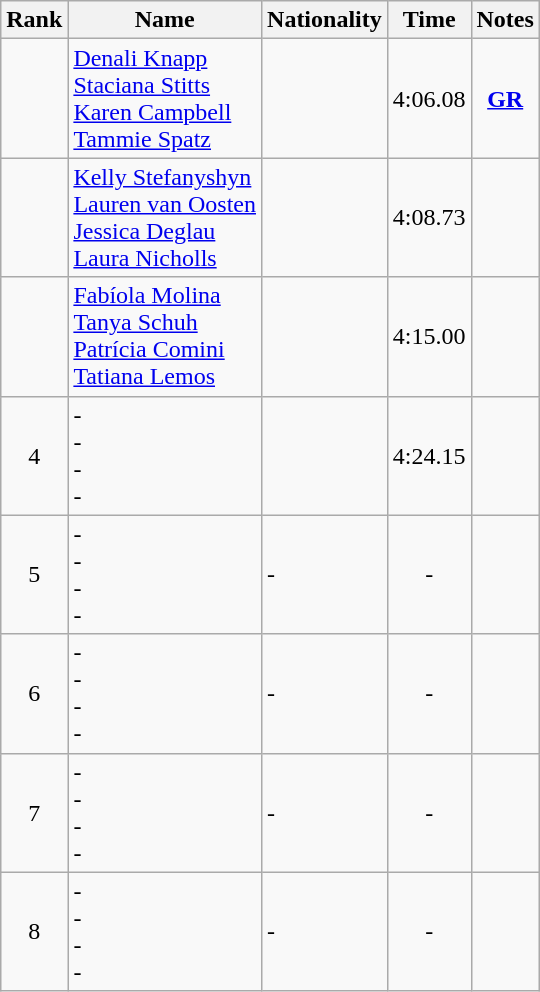<table class="wikitable sortable" style="text-align:center">
<tr>
<th>Rank</th>
<th>Name</th>
<th>Nationality</th>
<th>Time</th>
<th>Notes</th>
</tr>
<tr>
<td></td>
<td align=left><a href='#'>Denali Knapp</a> <br> <a href='#'>Staciana Stitts</a> <br> <a href='#'>Karen Campbell</a> <br> <a href='#'>Tammie Spatz</a></td>
<td align=left></td>
<td>4:06.08</td>
<td><strong><a href='#'>GR</a></strong></td>
</tr>
<tr>
<td></td>
<td align=left><a href='#'>Kelly Stefanyshyn</a> <br> <a href='#'>Lauren van Oosten</a> <br> <a href='#'>Jessica Deglau</a> <br> <a href='#'>Laura Nicholls</a></td>
<td align=left></td>
<td>4:08.73</td>
<td></td>
</tr>
<tr>
<td></td>
<td align=left><a href='#'>Fabíola Molina</a> <br> <a href='#'>Tanya Schuh</a> <br> <a href='#'>Patrícia Comini</a> <br> <a href='#'>Tatiana Lemos</a></td>
<td align=left></td>
<td>4:15.00</td>
<td></td>
</tr>
<tr>
<td>4</td>
<td align=left>- <br> - <br> - <br> -</td>
<td align=left></td>
<td>4:24.15</td>
<td></td>
</tr>
<tr>
<td>5</td>
<td align=left>- <br> - <br> - <br> -</td>
<td align=left>-</td>
<td>-</td>
<td></td>
</tr>
<tr>
<td>6</td>
<td align=left>- <br> - <br> - <br> -</td>
<td align=left>-</td>
<td>-</td>
<td></td>
</tr>
<tr>
<td>7</td>
<td align=left>- <br> - <br> - <br> -</td>
<td align=left>-</td>
<td>-</td>
<td></td>
</tr>
<tr>
<td>8</td>
<td align=left>- <br> - <br> - <br> -</td>
<td align=left>-</td>
<td>-</td>
<td></td>
</tr>
</table>
